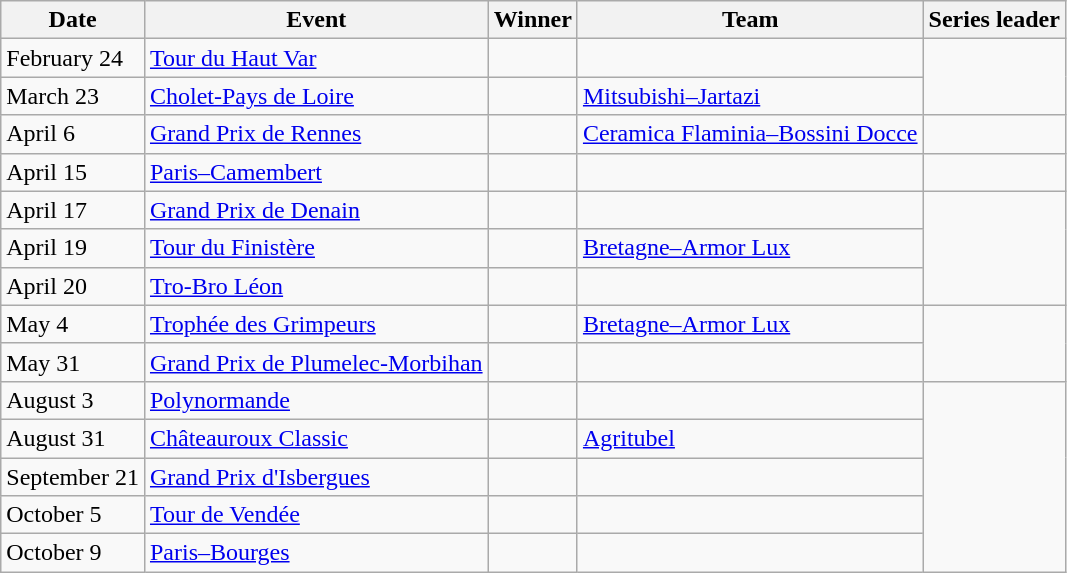<table class="wikitable">
<tr>
<th>Date</th>
<th>Event</th>
<th>Winner</th>
<th>Team</th>
<th>Series leader</th>
</tr>
<tr>
<td>February 24</td>
<td><a href='#'>Tour du Haut Var</a></td>
<td></td>
<td></td>
<td rowspan="2"></td>
</tr>
<tr>
<td>March 23</td>
<td><a href='#'>Cholet-Pays de Loire</a></td>
<td></td>
<td><a href='#'>Mitsubishi–Jartazi</a></td>
</tr>
<tr>
<td>April 6</td>
<td><a href='#'>Grand Prix de Rennes</a></td>
<td></td>
<td><a href='#'>Ceramica Flaminia–Bossini Docce</a></td>
<td></td>
</tr>
<tr>
<td>April 15</td>
<td><a href='#'>Paris–Camembert</a></td>
<td></td>
<td></td>
<td></td>
</tr>
<tr>
<td>April 17</td>
<td><a href='#'>Grand Prix de Denain</a></td>
<td></td>
<td></td>
<td rowspan="3"></td>
</tr>
<tr>
<td>April 19</td>
<td><a href='#'>Tour du Finistère</a></td>
<td></td>
<td><a href='#'>Bretagne–Armor Lux</a></td>
</tr>
<tr>
<td>April 20</td>
<td><a href='#'>Tro-Bro Léon</a></td>
<td></td>
<td></td>
</tr>
<tr>
<td>May 4</td>
<td><a href='#'>Trophée des Grimpeurs</a></td>
<td></td>
<td><a href='#'>Bretagne–Armor Lux</a></td>
<td rowspan="2"></td>
</tr>
<tr>
<td>May 31</td>
<td><a href='#'>Grand Prix de Plumelec-Morbihan</a></td>
<td></td>
<td></td>
</tr>
<tr>
<td>August 3</td>
<td><a href='#'>Polynormande</a></td>
<td></td>
<td></td>
<td rowspan="5"></td>
</tr>
<tr>
<td>August 31</td>
<td><a href='#'>Châteauroux Classic</a></td>
<td></td>
<td><a href='#'>Agritubel</a></td>
</tr>
<tr>
<td>September 21</td>
<td><a href='#'>Grand Prix d'Isbergues</a></td>
<td></td>
<td></td>
</tr>
<tr>
<td>October 5</td>
<td><a href='#'>Tour de Vendée</a></td>
<td></td>
<td></td>
</tr>
<tr>
<td>October 9</td>
<td><a href='#'>Paris–Bourges</a></td>
<td></td>
<td></td>
</tr>
</table>
